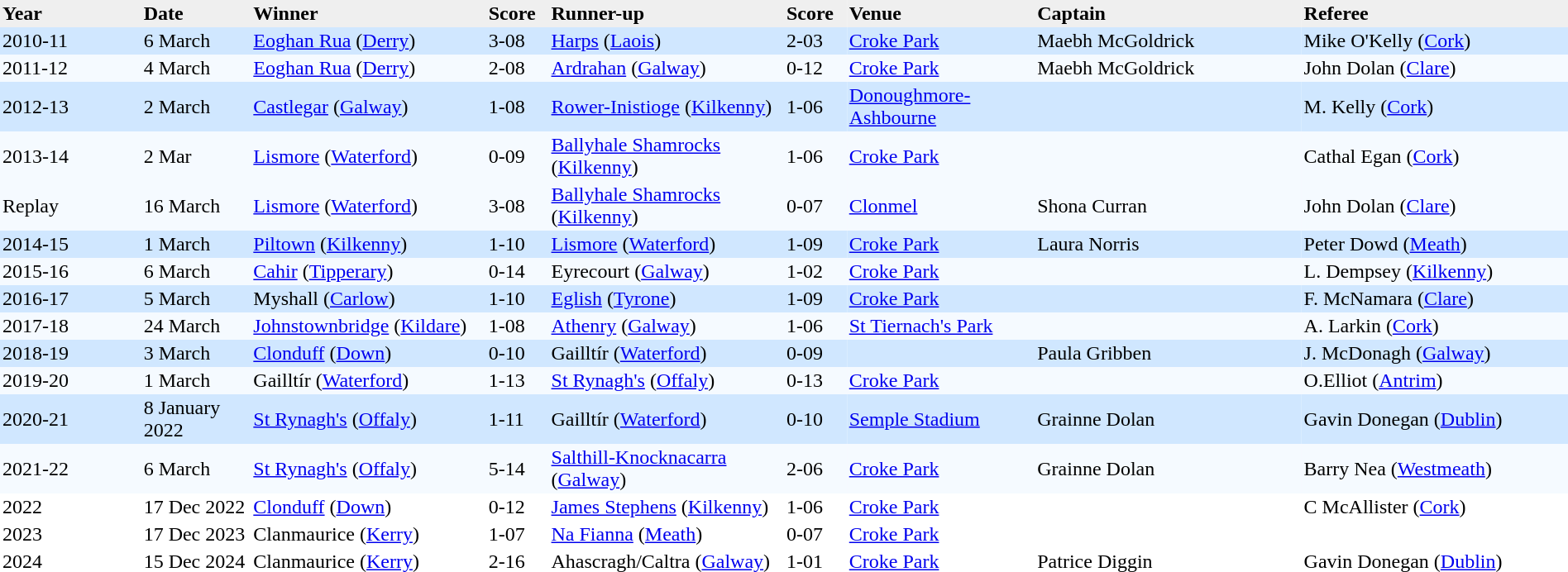<table cellpadding="2" cellspacing="4"  style="width:100%; border-collapse:collapse;">
<tr style="text-align:left; background:#efefef;">
<th width=9%>Year</th>
<th width=7%>Date</th>
<th width=15%>Winner</th>
<th width=4%>Score</th>
<th width=15%>Runner-up</th>
<th width=4%>Score</th>
<th width=12%>Venue</th>
<th width=17%>Captain</th>
<th width=20%>Referee</th>
</tr>
<tr style="background:#d0e7ff;">
<td>2010-11</td>
<td>6 March</td>
<td><a href='#'>Eoghan Rua</a> (<a href='#'>Derry</a>)</td>
<td>3-08</td>
<td><a href='#'>Harps</a> (<a href='#'>Laois</a>)</td>
<td>2-03</td>
<td><a href='#'>Croke Park</a></td>
<td>Maebh McGoldrick</td>
<td>Mike O'Kelly (<a href='#'>Cork</a>)</td>
</tr>
<tr style="background:#f5faff;">
<td>2011-12 </td>
<td>4 March</td>
<td><a href='#'>Eoghan Rua</a> (<a href='#'>Derry</a>)</td>
<td>2-08</td>
<td><a href='#'>Ardrahan</a> (<a href='#'>Galway</a>)</td>
<td>0-12</td>
<td><a href='#'>Croke Park</a></td>
<td>Maebh McGoldrick</td>
<td>John Dolan (<a href='#'>Clare</a>)</td>
</tr>
<tr style="background:#d0e7ff;">
<td>2012-13</td>
<td>2 March</td>
<td><a href='#'>Castlegar</a>  (<a href='#'>Galway</a>)</td>
<td>1-08</td>
<td><a href='#'>Rower-Inistioge</a>  (<a href='#'>Kilkenny</a>)</td>
<td>1-06</td>
<td><a href='#'>Donoughmore-Ashbourne</a></td>
<td></td>
<td>M. Kelly  (<a href='#'>Cork</a>)</td>
</tr>
<tr style="background:#f5faff;">
<td>2013-14</td>
<td>2 Mar</td>
<td><a href='#'>Lismore</a> (<a href='#'>Waterford</a>)</td>
<td>0-09</td>
<td><a href='#'>Ballyhale Shamrocks</a> (<a href='#'>Kilkenny</a>)</td>
<td>1-06</td>
<td><a href='#'>Croke Park</a></td>
<td></td>
<td>Cathal Egan (<a href='#'>Cork</a>)</td>
</tr>
<tr style="background:#f5faff;">
<td>Replay</td>
<td>16 March</td>
<td><a href='#'>Lismore</a> (<a href='#'>Waterford</a>)</td>
<td>3-08</td>
<td><a href='#'>Ballyhale Shamrocks</a> (<a href='#'>Kilkenny</a>)</td>
<td>0-07</td>
<td><a href='#'>Clonmel</a></td>
<td>Shona Curran</td>
<td>John Dolan (<a href='#'>Clare</a>)</td>
</tr>
<tr style="background:#d0e7ff;">
<td>2014-15</td>
<td>1 March</td>
<td><a href='#'>Piltown</a> (<a href='#'>Kilkenny</a>)</td>
<td>1-10</td>
<td><a href='#'>Lismore</a> (<a href='#'>Waterford</a>)</td>
<td>1-09</td>
<td><a href='#'>Croke Park</a></td>
<td>Laura Norris</td>
<td>Peter Dowd (<a href='#'>Meath</a>)</td>
</tr>
<tr style="background:#f5faff;">
<td>2015-16</td>
<td>6 March</td>
<td><a href='#'>Cahir</a> (<a href='#'>Tipperary</a>)</td>
<td>0-14</td>
<td>Eyrecourt (<a href='#'>Galway</a>)</td>
<td>1-02</td>
<td><a href='#'>Croke Park</a></td>
<td></td>
<td>L. Dempsey (<a href='#'>Kilkenny</a>)</td>
</tr>
<tr style="background:#d0e7ff;">
<td>2016-17</td>
<td>5 March</td>
<td>Myshall  (<a href='#'>Carlow</a>)</td>
<td>1-10</td>
<td><a href='#'>Eglish</a>  (<a href='#'>Tyrone</a>)</td>
<td>1-09</td>
<td><a href='#'>Croke Park</a></td>
<td></td>
<td>F. McNamara (<a href='#'>Clare</a>)</td>
</tr>
<tr style="background:#f5faff;">
<td>2017-18</td>
<td>24 March</td>
<td><a href='#'>Johnstownbridge</a> (<a href='#'>Kildare</a>)</td>
<td>1-08</td>
<td><a href='#'>Athenry</a> (<a href='#'>Galway</a>)</td>
<td>1-06</td>
<td><a href='#'>St Tiernach's Park</a></td>
<td></td>
<td>A. Larkin (<a href='#'>Cork</a>)</td>
</tr>
<tr style="background:#d0e7ff;">
<td>2018-19</td>
<td>3 March</td>
<td><a href='#'>Clonduff</a> (<a href='#'>Down</a>)</td>
<td>0-10</td>
<td>Gailltír (<a href='#'>Waterford</a>)</td>
<td>0-09</td>
<td></td>
<td>Paula Gribben</td>
<td>J. McDonagh (<a href='#'>Galway</a>)</td>
</tr>
<tr style="background:#f5faff;">
<td>2019-20</td>
<td>1 March</td>
<td>Gailltír (<a href='#'>Waterford</a>)</td>
<td>1-13</td>
<td><a href='#'>St Rynagh's</a> (<a href='#'>Offaly</a>)</td>
<td>0-13</td>
<td><a href='#'>Croke Park</a></td>
<td></td>
<td>O.Elliot (<a href='#'>Antrim</a>)</td>
</tr>
<tr style="background:#d0e7ff;">
<td>2020-21</td>
<td>8 January 2022</td>
<td><a href='#'>St Rynagh's</a> (<a href='#'>Offaly</a>)</td>
<td>1-11</td>
<td>Gailltír (<a href='#'>Waterford</a>)</td>
<td>0-10</td>
<td><a href='#'>Semple Stadium</a></td>
<td>Grainne Dolan</td>
<td>Gavin Donegan (<a href='#'>Dublin</a>)</td>
</tr>
<tr style="background:#f5faff;">
<td>2021-22</td>
<td>6 March</td>
<td><a href='#'>St Rynagh's</a> (<a href='#'>Offaly</a>)</td>
<td>5-14</td>
<td><a href='#'>Salthill-Knocknacarra</a> (<a href='#'>Galway</a>)</td>
<td>2-06</td>
<td><a href='#'>Croke Park</a></td>
<td>Grainne Dolan</td>
<td>Barry Nea (<a href='#'>Westmeath</a>)</td>
</tr>
<tr>
<td>2022</td>
<td>17 Dec 2022</td>
<td><a href='#'>Clonduff</a>  (<a href='#'>Down</a>)</td>
<td>0-12</td>
<td><a href='#'>James Stephens</a> (<a href='#'>Kilkenny</a>)</td>
<td>1-06</td>
<td><a href='#'>Croke Park</a></td>
<td></td>
<td>C McAllister (<a href='#'>Cork</a>)</td>
</tr>
<tr>
<td>2023</td>
<td>17 Dec 2023</td>
<td>Clanmaurice (<a href='#'>Kerry</a>)</td>
<td>1-07</td>
<td><a href='#'>Na Fianna</a> (<a href='#'>Meath</a>)</td>
<td>0-07</td>
<td><a href='#'>Croke Park</a></td>
<td></td>
<td></td>
</tr>
<tr>
<td>2024</td>
<td>15 Dec 2024</td>
<td>Clanmaurice (<a href='#'>Kerry</a>)</td>
<td>2-16</td>
<td>Ahascragh/Caltra (<a href='#'>Galway</a>)</td>
<td>1-01</td>
<td><a href='#'>Croke Park</a></td>
<td>Patrice Diggin</td>
<td>Gavin Donegan (<a href='#'>Dublin</a>)</td>
</tr>
</table>
